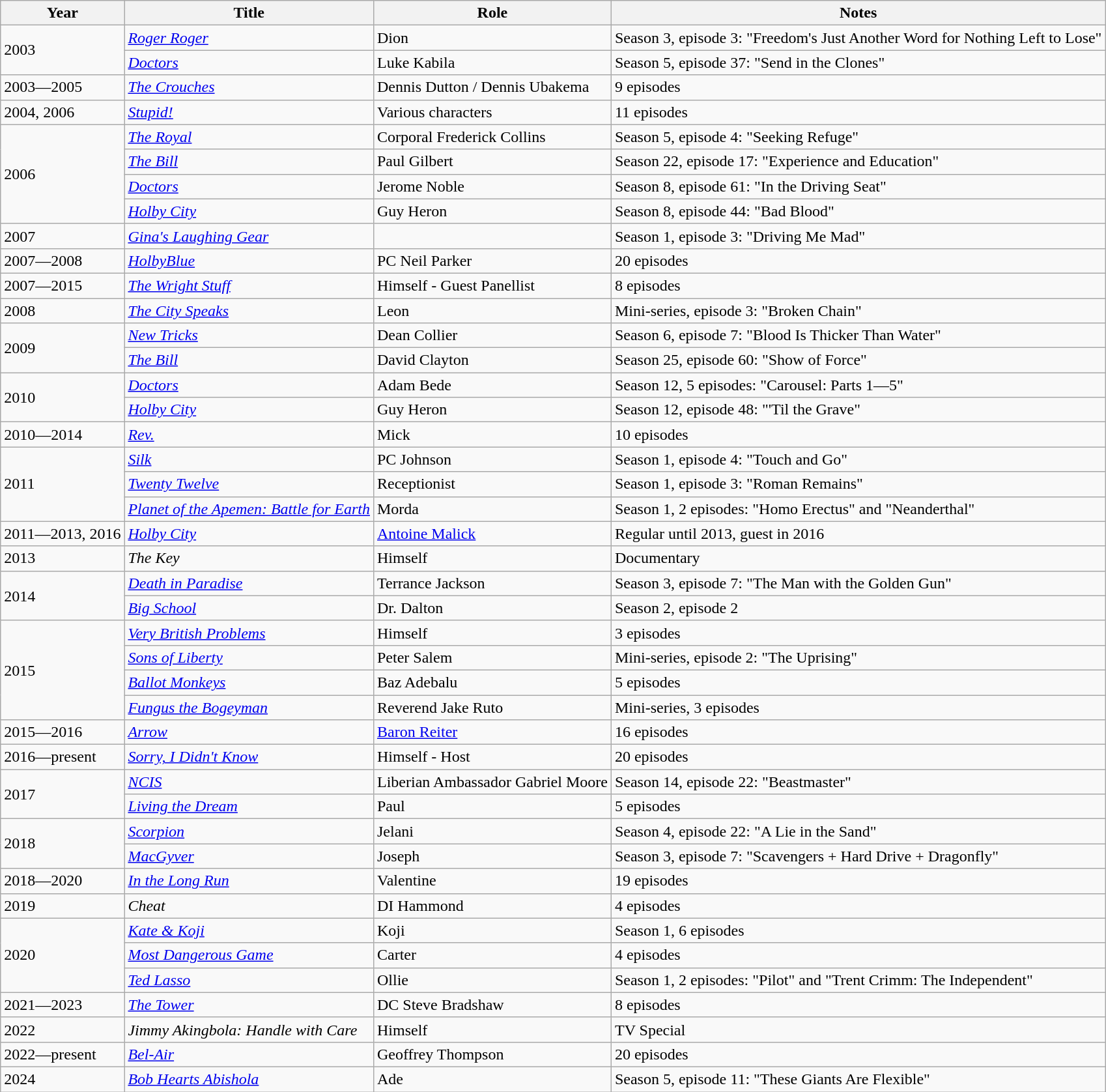<table class="wikitable sortable">
<tr>
<th>Year</th>
<th>Title</th>
<th>Role</th>
<th class="unsortable">Notes</th>
</tr>
<tr>
<td rowspan="2">2003</td>
<td><em><a href='#'>Roger Roger</a></em></td>
<td>Dion</td>
<td>Season 3, episode 3: "Freedom's Just Another Word for Nothing Left to Lose"</td>
</tr>
<tr>
<td><em><a href='#'>Doctors</a></em></td>
<td>Luke Kabila</td>
<td>Season 5, episode 37: "Send in the Clones"</td>
</tr>
<tr>
<td>2003—2005</td>
<td><em><a href='#'>The Crouches</a></em></td>
<td>Dennis Dutton / Dennis Ubakema</td>
<td>9 episodes</td>
</tr>
<tr>
<td>2004, 2006</td>
<td><em><a href='#'>Stupid!</a></em></td>
<td>Various characters</td>
<td>11 episodes</td>
</tr>
<tr>
<td rowspan="4">2006</td>
<td><em><a href='#'>The Royal</a></em></td>
<td>Corporal Frederick Collins</td>
<td>Season 5, episode 4: "Seeking Refuge"</td>
</tr>
<tr>
<td><em><a href='#'>The Bill</a></em></td>
<td>Paul Gilbert</td>
<td>Season 22, episode 17: "Experience and Education"</td>
</tr>
<tr>
<td><em><a href='#'>Doctors</a></em></td>
<td>Jerome Noble</td>
<td>Season 8, episode 61: "In the Driving Seat"</td>
</tr>
<tr>
<td><em><a href='#'>Holby City</a></em></td>
<td>Guy Heron</td>
<td>Season 8, episode 44: "Bad Blood"</td>
</tr>
<tr>
<td>2007</td>
<td><em><a href='#'>Gina's Laughing Gear</a></em></td>
<td></td>
<td>Season 1, episode 3: "Driving Me Mad"</td>
</tr>
<tr>
<td>2007—2008</td>
<td><em><a href='#'>HolbyBlue</a></em></td>
<td>PC Neil Parker</td>
<td>20 episodes</td>
</tr>
<tr>
<td>2007—2015</td>
<td><em><a href='#'>The Wright Stuff</a></em></td>
<td>Himself - Guest Panellist</td>
<td>8 episodes</td>
</tr>
<tr>
<td>2008</td>
<td><em><a href='#'>The City Speaks</a></em></td>
<td>Leon</td>
<td>Mini-series, episode 3: "Broken Chain"</td>
</tr>
<tr>
<td rowspan="2">2009</td>
<td><em><a href='#'>New Tricks</a></em></td>
<td>Dean Collier</td>
<td>Season 6, episode 7: "Blood Is Thicker Than Water"</td>
</tr>
<tr>
<td><em><a href='#'>The Bill</a></em></td>
<td>David Clayton</td>
<td>Season 25, episode 60: "Show of Force"</td>
</tr>
<tr>
<td rowspan="2">2010</td>
<td><em><a href='#'>Doctors</a></em></td>
<td>Adam Bede</td>
<td>Season 12, 5 episodes: "Carousel: Parts 1—5"</td>
</tr>
<tr>
<td><em><a href='#'>Holby City</a></em></td>
<td>Guy Heron</td>
<td>Season 12, episode 48: "'Til the Grave"</td>
</tr>
<tr>
<td>2010—2014</td>
<td><em><a href='#'>Rev.</a></em></td>
<td>Mick</td>
<td>10 episodes</td>
</tr>
<tr>
<td rowspan="3">2011</td>
<td><em><a href='#'>Silk</a></em></td>
<td>PC Johnson</td>
<td>Season 1, episode 4: "Touch and Go"</td>
</tr>
<tr>
<td><em><a href='#'>Twenty Twelve</a></em></td>
<td>Receptionist</td>
<td>Season 1, episode 3: "Roman Remains"</td>
</tr>
<tr>
<td><em><a href='#'>Planet of the Apemen: Battle for Earth</a></em></td>
<td>Morda</td>
<td>Season 1, 2 episodes: "Homo Erectus" and "Neanderthal"</td>
</tr>
<tr>
<td>2011—2013, 2016</td>
<td><em><a href='#'>Holby City</a></em></td>
<td><a href='#'>Antoine Malick</a></td>
<td>Regular until 2013, guest in 2016</td>
</tr>
<tr>
<td>2013</td>
<td><em>The Key</em></td>
<td>Himself</td>
<td>Documentary</td>
</tr>
<tr>
<td rowspan="2">2014</td>
<td><em><a href='#'>Death in Paradise</a></em></td>
<td>Terrance Jackson</td>
<td>Season 3, episode 7: "The Man with the Golden Gun"</td>
</tr>
<tr>
<td><em><a href='#'>Big School</a></em></td>
<td>Dr. Dalton</td>
<td>Season 2, episode 2</td>
</tr>
<tr>
<td rowspan="4">2015</td>
<td><em><a href='#'>Very British Problems</a></em></td>
<td>Himself</td>
<td>3 episodes</td>
</tr>
<tr>
<td><em><a href='#'>Sons of Liberty</a></em></td>
<td>Peter Salem</td>
<td>Mini-series, episode 2: "The Uprising"</td>
</tr>
<tr>
<td><em><a href='#'>Ballot Monkeys</a></em></td>
<td>Baz Adebalu</td>
<td>5 episodes</td>
</tr>
<tr>
<td><em><a href='#'>Fungus the Bogeyman</a></em></td>
<td>Reverend Jake Ruto</td>
<td>Mini-series, 3 episodes</td>
</tr>
<tr>
<td>2015—2016</td>
<td><em><a href='#'>Arrow</a></em></td>
<td><a href='#'>Baron Reiter</a></td>
<td>16 episodes</td>
</tr>
<tr>
<td>2016—present</td>
<td><em><a href='#'>Sorry, I Didn't Know</a></em></td>
<td>Himself - Host</td>
<td>20 episodes</td>
</tr>
<tr>
<td rowspan="2">2017</td>
<td><em><a href='#'>NCIS</a></em></td>
<td>Liberian Ambassador Gabriel Moore</td>
<td>Season 14, episode 22: "Beastmaster"</td>
</tr>
<tr>
<td><em><a href='#'>Living the Dream</a></em></td>
<td>Paul</td>
<td>5 episodes</td>
</tr>
<tr>
<td rowspan="2">2018</td>
<td><em><a href='#'>Scorpion</a></em></td>
<td>Jelani</td>
<td>Season 4, episode 22: "A Lie in the Sand"</td>
</tr>
<tr>
<td><em><a href='#'>MacGyver</a></em></td>
<td>Joseph</td>
<td>Season 3, episode 7: "Scavengers + Hard Drive + Dragonfly"</td>
</tr>
<tr>
<td>2018—2020</td>
<td><em><a href='#'>In the Long Run</a></em></td>
<td>Valentine</td>
<td>19 episodes</td>
</tr>
<tr>
<td>2019</td>
<td><em>Cheat</em></td>
<td>DI Hammond</td>
<td>4 episodes</td>
</tr>
<tr>
<td rowspan="3">2020</td>
<td><em><a href='#'>Kate & Koji</a></em></td>
<td>Koji</td>
<td>Season 1, 6 episodes</td>
</tr>
<tr>
<td><em><a href='#'>Most Dangerous Game</a></em></td>
<td>Carter</td>
<td>4 episodes</td>
</tr>
<tr>
<td><em><a href='#'>Ted Lasso</a></em></td>
<td>Ollie</td>
<td>Season 1, 2 episodes: "Pilot" and "Trent Crimm: The Independent"</td>
</tr>
<tr>
<td>2021—2023</td>
<td><em><a href='#'>The Tower</a></em></td>
<td>DC Steve Bradshaw</td>
<td>8 episodes</td>
</tr>
<tr>
<td>2022</td>
<td><em>Jimmy Akingbola: Handle with Care</em></td>
<td>Himself</td>
<td>TV Special</td>
</tr>
<tr>
<td>2022—present</td>
<td><em><a href='#'>Bel-Air</a></em></td>
<td>Geoffrey Thompson</td>
<td>20 episodes</td>
</tr>
<tr>
<td>2024</td>
<td><em><a href='#'>Bob Hearts Abishola</a></em></td>
<td>Ade</td>
<td>Season 5, episode 11: "These Giants Are Flexible"</td>
</tr>
</table>
